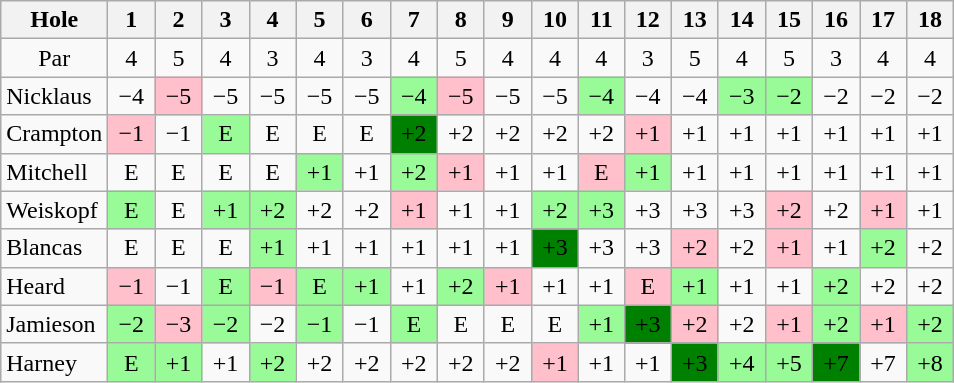<table class="wikitable" style="text-align:center">
<tr>
<th>Hole</th>
<th>  1  </th>
<th>  2  </th>
<th>  3  </th>
<th>  4  </th>
<th>  5  </th>
<th>  6  </th>
<th>  7  </th>
<th>  8  </th>
<th>  9  </th>
<th> 10 </th>
<th> 11 </th>
<th> 12 </th>
<th> 13 </th>
<th> 14 </th>
<th> 15 </th>
<th> 16 </th>
<th> 17 </th>
<th> 18 </th>
</tr>
<tr>
<td>Par</td>
<td>4</td>
<td>5</td>
<td>4</td>
<td>3</td>
<td>4</td>
<td>3</td>
<td>4</td>
<td>5</td>
<td>4</td>
<td>4</td>
<td>4</td>
<td>3</td>
<td>5</td>
<td>4</td>
<td>5</td>
<td>3</td>
<td>4</td>
<td>4</td>
</tr>
<tr>
<td align=left> Nicklaus</td>
<td>−4</td>
<td style="background: Pink;">−5</td>
<td>−5</td>
<td>−5</td>
<td>−5</td>
<td>−5</td>
<td style="background: PaleGreen;">−4</td>
<td style="background: Pink;">−5</td>
<td>−5</td>
<td>−5</td>
<td style="background: PaleGreen;">−4</td>
<td>−4</td>
<td>−4</td>
<td style="background: PaleGreen;">−3</td>
<td style="background: PaleGreen;">−2</td>
<td>−2</td>
<td>−2</td>
<td>−2</td>
</tr>
<tr>
<td align=left> Crampton</td>
<td style="background: Pink;">−1</td>
<td>−1</td>
<td style="background: PaleGreen;">E</td>
<td>E</td>
<td>E</td>
<td>E</td>
<td style="background: Green;">+2</td>
<td>+2</td>
<td>+2</td>
<td>+2</td>
<td>+2</td>
<td style="background: Pink;">+1</td>
<td>+1</td>
<td>+1</td>
<td>+1</td>
<td>+1</td>
<td>+1</td>
<td>+1</td>
</tr>
<tr>
<td align=left> Mitchell</td>
<td>E</td>
<td>E</td>
<td>E</td>
<td>E</td>
<td style="background: PaleGreen;">+1</td>
<td>+1</td>
<td style="background: PaleGreen;">+2</td>
<td style="background: Pink;">+1</td>
<td>+1</td>
<td>+1</td>
<td style="background: Pink;">E</td>
<td style="background: PaleGreen;">+1</td>
<td>+1</td>
<td>+1</td>
<td>+1</td>
<td>+1</td>
<td>+1</td>
<td>+1</td>
</tr>
<tr>
<td align=left> Weiskopf</td>
<td style="background: PaleGreen;">E</td>
<td>E</td>
<td style="background: PaleGreen;">+1</td>
<td style="background: PaleGreen;">+2</td>
<td>+2</td>
<td>+2</td>
<td style="background: Pink;">+1</td>
<td>+1</td>
<td>+1</td>
<td style="background: PaleGreen;">+2</td>
<td style="background: PaleGreen;">+3</td>
<td>+3</td>
<td>+3</td>
<td>+3</td>
<td style="background: Pink;">+2</td>
<td>+2</td>
<td style="background: Pink;">+1</td>
<td>+1</td>
</tr>
<tr>
<td align=left> Blancas</td>
<td>E</td>
<td>E</td>
<td>E</td>
<td style="background: PaleGreen;">+1</td>
<td>+1</td>
<td>+1</td>
<td>+1</td>
<td>+1</td>
<td>+1</td>
<td style="background: Green;">+3</td>
<td>+3</td>
<td>+3</td>
<td style="background: Pink;">+2</td>
<td>+2</td>
<td style="background: Pink;">+1</td>
<td>+1</td>
<td style="background: PaleGreen;">+2</td>
<td>+2</td>
</tr>
<tr>
<td align=left> Heard</td>
<td style="background: Pink;">−1</td>
<td>−1</td>
<td style="background: PaleGreen;">E</td>
<td style="background: Pink;">−1</td>
<td style="background: PaleGreen;">E</td>
<td style="background: PaleGreen;">+1</td>
<td>+1</td>
<td style="background: PaleGreen;">+2</td>
<td style="background: Pink;">+1</td>
<td>+1</td>
<td>+1</td>
<td style="background: Pink;">E</td>
<td style="background: PaleGreen;">+1</td>
<td>+1</td>
<td>+1</td>
<td style="background: PaleGreen;">+2</td>
<td>+2</td>
<td>+2</td>
</tr>
<tr>
<td align=left> Jamieson</td>
<td style="background: PaleGreen;">−2</td>
<td style="background: Pink;">−3</td>
<td style="background: PaleGreen;">−2</td>
<td>−2</td>
<td style="background: PaleGreen;">−1</td>
<td>−1</td>
<td style="background: PaleGreen;">E</td>
<td>E</td>
<td>E</td>
<td>E</td>
<td style="background: PaleGreen;">+1</td>
<td style="background: Green;">+3</td>
<td style="background: Pink;">+2</td>
<td>+2</td>
<td style="background: Pink;">+1</td>
<td style="background: PaleGreen;">+2</td>
<td style="background: Pink;">+1</td>
<td style="background: PaleGreen;">+2</td>
</tr>
<tr>
<td align=left> Harney</td>
<td style="background: PaleGreen;">E</td>
<td style="background: PaleGreen;">+1</td>
<td>+1</td>
<td style="background: PaleGreen;">+2</td>
<td>+2</td>
<td>+2</td>
<td>+2</td>
<td>+2</td>
<td>+2</td>
<td style="background: Pink;">+1</td>
<td>+1</td>
<td>+1</td>
<td style="background: Green;">+3</td>
<td style="background: PaleGreen;">+4</td>
<td style="background: PaleGreen;">+5</td>
<td style="background: Green;">+7</td>
<td>+7</td>
<td style="background: PaleGreen;">+8</td>
</tr>
</table>
